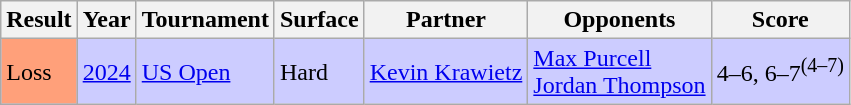<table class="sortable wikitable nowrap">
<tr>
<th>Result</th>
<th>Year</th>
<th>Tournament</th>
<th>Surface</th>
<th>Partner</th>
<th>Opponents</th>
<th class=unsortable>Score</th>
</tr>
<tr style=background:#ccf>
<td bgcolor=#ffa07a>Loss</td>
<td><a href='#'>2024</a></td>
<td><a href='#'>US Open</a></td>
<td>Hard</td>
<td> <a href='#'>Kevin Krawietz</a></td>
<td> <a href='#'>Max Purcell</a><br> <a href='#'>Jordan Thompson</a></td>
<td>4–6, 6–7<sup>(4–7)</sup></td>
</tr>
</table>
